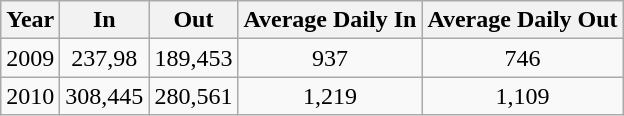<table class="wikitable" style="text-align:center">
<tr>
<th>Year</th>
<th>In</th>
<th>Out</th>
<th>Average Daily In</th>
<th>Average Daily Out</th>
</tr>
<tr>
<td>2009</td>
<td>237,98</td>
<td>189,453</td>
<td>937</td>
<td>746</td>
</tr>
<tr>
<td>2010</td>
<td>308,445</td>
<td>280,561</td>
<td>1,219</td>
<td>1,109</td>
</tr>
</table>
